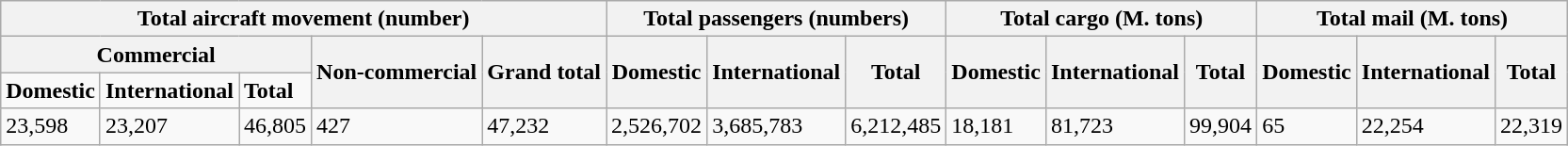<table class="wikitable">
<tr>
<th colspan="5">Total aircraft movement (number)</th>
<th colspan="3">Total passengers (numbers)</th>
<th colspan="3">Total cargo (M. tons)</th>
<th colspan="3">Total mail (M. tons)</th>
</tr>
<tr>
<th colspan="3">Commercial</th>
<th rowspan="2">Non-commercial</th>
<th rowspan="2">Grand total</th>
<th rowspan="2">Domestic</th>
<th rowspan="2">International</th>
<th rowspan="2">Total</th>
<th rowspan="2">Domestic</th>
<th rowspan="2">International</th>
<th rowspan="2">Total</th>
<th rowspan="2">Domestic</th>
<th rowspan="2">International</th>
<th rowspan="2">Total</th>
</tr>
<tr>
<td><strong>Domestic</strong></td>
<td><strong>International</strong></td>
<td><strong>Total</strong></td>
</tr>
<tr>
<td>23,598</td>
<td>23,207</td>
<td>46,805</td>
<td>427</td>
<td>47,232</td>
<td>2,526,702</td>
<td>3,685,783</td>
<td>6,212,485</td>
<td>18,181</td>
<td>81,723</td>
<td>99,904</td>
<td>65</td>
<td>22,254</td>
<td>22,319</td>
</tr>
</table>
